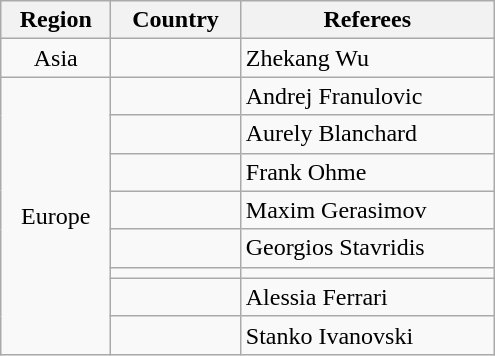<table class="wikitable" style="width: 330px;">
<tr>
<th>Region</th>
<th>Country</th>
<th>Referees</th>
</tr>
<tr>
<td align=center>Asia</td>
<td></td>
<td>Zhekang Wu</td>
</tr>
<tr>
<td align=center rowspan=8>Europe</td>
<td></td>
<td>Andrej Franulovic</td>
</tr>
<tr>
<td></td>
<td>Aurely Blanchard</td>
</tr>
<tr>
<td></td>
<td>Frank Ohme</td>
</tr>
<tr>
<td></td>
<td>Maxim Gerasimov</td>
</tr>
<tr>
<td></td>
<td>Georgios Stavridis</td>
</tr>
<tr>
<td></td>
<td></td>
</tr>
<tr>
<td></td>
<td>Alessia Ferrari</td>
</tr>
<tr>
<td></td>
<td>Stanko Ivanovski</td>
</tr>
</table>
